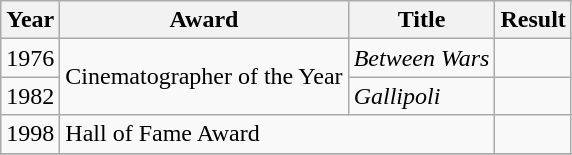<table class="wikitable">
<tr>
<th>Year</th>
<th>Award</th>
<th>Title</th>
<th>Result</th>
</tr>
<tr>
<td>1976</td>
<td rowspan=2>Cinematographer of the Year</td>
<td><em>Between Wars</em></td>
<td></td>
</tr>
<tr>
<td>1982</td>
<td><em>Gallipoli</em></td>
<td></td>
</tr>
<tr>
<td>1998</td>
<td colspan=2>Hall of Fame Award</td>
<td></td>
</tr>
<tr>
</tr>
</table>
